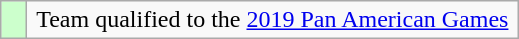<table class="wikitable" style="text-align: center;">
<tr>
<td width=10px bgcolor=#ccffcc></td>
<td width=320px>Team qualified to the <a href='#'>2019 Pan American Games</a></td>
</tr>
</table>
